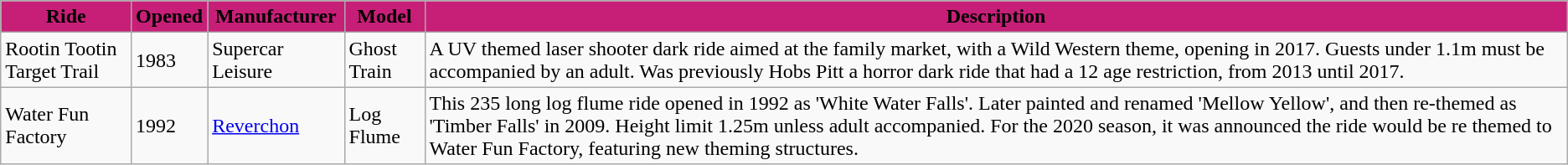<table class="wikitable sortable">
<tr>
<th style="background-color: #c71f77;">Ride</th>
<th style="background-color: #c71f77;">Opened</th>
<th style="background-color: #c71f77;">Manufacturer</th>
<th style="background-color: #c71f77;">Model</th>
<th style="background-color: #c71f77;">Description</th>
</tr>
<tr>
<td>Rootin Tootin Target Trail</td>
<td>1983</td>
<td>Supercar Leisure</td>
<td>Ghost Train</td>
<td>A UV themed laser shooter dark ride aimed at the family market, with a Wild Western theme, opening in 2017.  Guests under 1.1m must be accompanied by an adult. Was previously Hobs Pitt a horror dark ride that had a 12 age restriction, from 2013 until 2017.</td>
</tr>
<tr>
<td>Water Fun Factory</td>
<td>1992</td>
<td><a href='#'>Reverchon</a></td>
<td>Log Flume</td>
<td>This 235 long log flume ride opened in 1992 as 'White Water Falls'. Later painted and renamed 'Mellow Yellow', and then re-themed as 'Timber Falls' in 2009. Height limit 1.25m unless adult accompanied. For the 2020 season, it was announced the ride would be re themed  to Water Fun Factory, featuring new theming structures.</td>
</tr>
</table>
